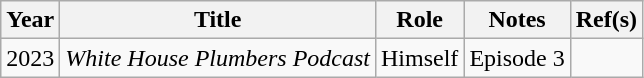<table class="wikitable">
<tr>
<th>Year</th>
<th>Title</th>
<th>Role</th>
<th class="unsortable">Notes</th>
<th>Ref(s)</th>
</tr>
<tr>
<td>2023</td>
<td><em>White House Plumbers Podcast</em></td>
<td>Himself</td>
<td>Episode 3</td>
<td></td>
</tr>
</table>
